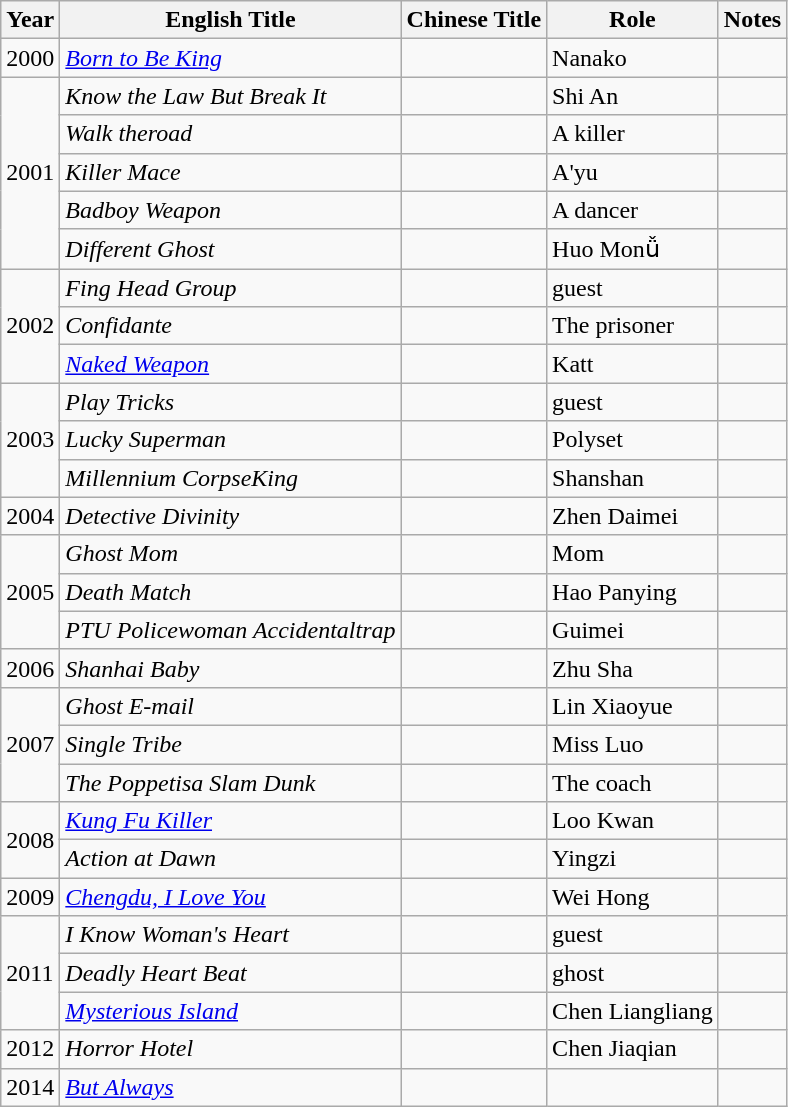<table class="wikitable">
<tr>
<th>Year</th>
<th>English Title</th>
<th>Chinese Title</th>
<th>Role</th>
<th>Notes</th>
</tr>
<tr>
<td>2000</td>
<td><em><a href='#'>Born to Be King</a></em></td>
<td></td>
<td>Nanako</td>
<td></td>
</tr>
<tr>
<td rowspan="5">2001</td>
<td><em>Know the Law But Break It</em></td>
<td></td>
<td>Shi An</td>
<td></td>
</tr>
<tr>
<td><em>Walk theroad</em></td>
<td></td>
<td>A killer</td>
<td></td>
</tr>
<tr>
<td><em>Killer Mace</em></td>
<td></td>
<td>A'yu</td>
<td></td>
</tr>
<tr>
<td><em>Badboy Weapon</em></td>
<td></td>
<td>A dancer</td>
<td></td>
</tr>
<tr>
<td><em>Different Ghost</em></td>
<td></td>
<td>Huo Monǚ</td>
<td></td>
</tr>
<tr>
<td rowspan="3">2002</td>
<td><em>Fing Head Group</em></td>
<td></td>
<td>guest</td>
<td></td>
</tr>
<tr>
<td><em>Confidante</em></td>
<td></td>
<td>The prisoner</td>
<td></td>
</tr>
<tr>
<td><em><a href='#'>Naked Weapon</a></em></td>
<td></td>
<td>Katt</td>
<td></td>
</tr>
<tr>
<td rowspan="3">2003</td>
<td><em>Play Tricks</em></td>
<td></td>
<td>guest</td>
<td></td>
</tr>
<tr>
<td><em>Lucky Superman</em></td>
<td></td>
<td>Polyset</td>
<td></td>
</tr>
<tr>
<td><em>Millennium CorpseKing</em></td>
<td></td>
<td>Shanshan</td>
<td></td>
</tr>
<tr>
<td>2004</td>
<td><em>Detective Divinity</em></td>
<td></td>
<td>Zhen Daimei</td>
<td></td>
</tr>
<tr>
<td rowspan="3">2005</td>
<td><em>Ghost Mom</em></td>
<td></td>
<td>Mom</td>
<td></td>
</tr>
<tr>
<td><em>Death Match</em></td>
<td></td>
<td>Hao Panying</td>
<td></td>
</tr>
<tr>
<td><em>PTU Policewoman Accidentaltrap</em></td>
<td></td>
<td>Guimei</td>
<td></td>
</tr>
<tr>
<td>2006</td>
<td><em>Shanhai Baby</em></td>
<td></td>
<td>Zhu Sha</td>
<td></td>
</tr>
<tr>
<td rowspan="3">2007</td>
<td><em>Ghost E-mail</em></td>
<td></td>
<td>Lin Xiaoyue</td>
<td></td>
</tr>
<tr>
<td><em>Single Tribe</em></td>
<td></td>
<td>Miss Luo</td>
<td></td>
</tr>
<tr>
<td><em>The Poppetisa Slam Dunk</em></td>
<td></td>
<td>The coach</td>
<td></td>
</tr>
<tr>
<td rowspan="2">2008</td>
<td><em><a href='#'>Kung Fu Killer</a></em></td>
<td></td>
<td>Loo Kwan</td>
<td></td>
</tr>
<tr>
<td><em>Action at Dawn</em></td>
<td></td>
<td>Yingzi</td>
<td></td>
</tr>
<tr>
<td>2009</td>
<td><em><a href='#'>Chengdu, I Love You</a></em></td>
<td></td>
<td>Wei Hong</td>
<td></td>
</tr>
<tr>
<td rowspan="3">2011</td>
<td><em>I Know Woman's Heart</em></td>
<td></td>
<td>guest</td>
<td></td>
</tr>
<tr>
<td><em>Deadly Heart Beat</em></td>
<td></td>
<td>ghost</td>
<td></td>
</tr>
<tr>
<td><em><a href='#'>Mysterious Island</a></em></td>
<td></td>
<td>Chen Liangliang</td>
<td></td>
</tr>
<tr>
<td>2012</td>
<td><em>Horror Hotel</em></td>
<td></td>
<td>Chen Jiaqian</td>
<td></td>
</tr>
<tr>
<td>2014</td>
<td><em><a href='#'>But Always</a></em></td>
<td></td>
<td></td>
<td></td>
</tr>
</table>
